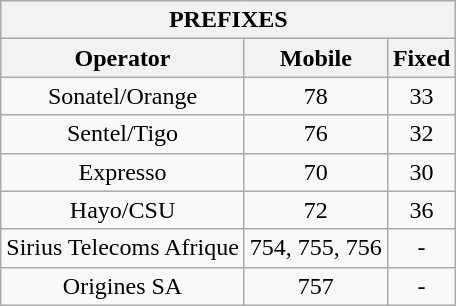<table class="wikitable" border=1 style="text-align:center">
<tr>
<th colspan="3">PREFIXES</th>
</tr>
<tr>
<th>Operator</th>
<th>Mobile</th>
<th>Fixed</th>
</tr>
<tr>
<td>Sonatel/Orange</td>
<td>78</td>
<td>33</td>
</tr>
<tr>
<td>Sentel/Tigo</td>
<td>76</td>
<td>32</td>
</tr>
<tr>
<td>Expresso</td>
<td>70</td>
<td>30</td>
</tr>
<tr>
<td>Hayo/CSU</td>
<td>72</td>
<td>36</td>
</tr>
<tr>
<td>Sirius Telecoms Afrique</td>
<td>754, 755, 756</td>
<td>-</td>
</tr>
<tr>
<td>Origines SA</td>
<td>757</td>
<td>-</td>
</tr>
</table>
